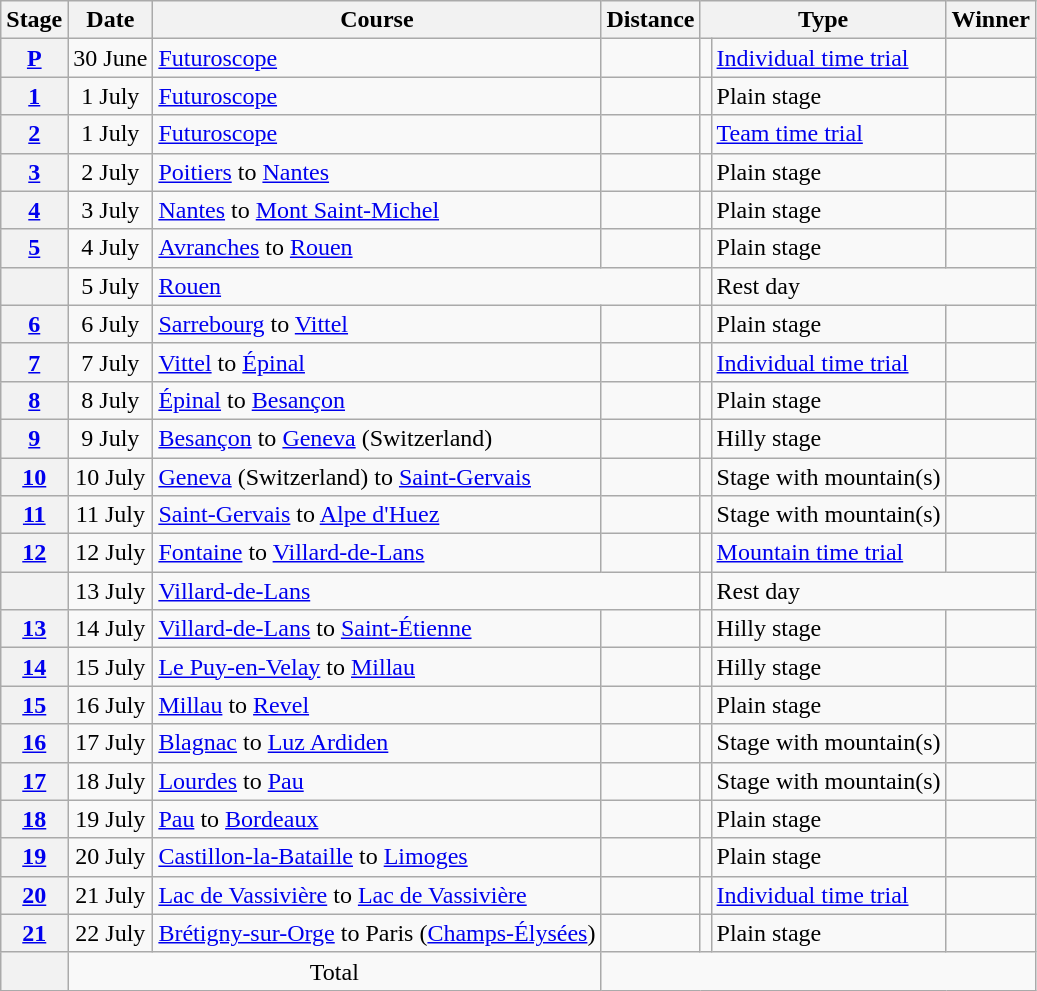<table class="wikitable">
<tr>
<th scope="col">Stage</th>
<th scope="col">Date</th>
<th scope="col">Course</th>
<th scope="col">Distance</th>
<th scope="col" colspan="2">Type</th>
<th scope="col">Winner</th>
</tr>
<tr>
<th scope="row"><a href='#'>P</a></th>
<td style="text-align:center;">30 June</td>
<td><a href='#'>Futuroscope</a></td>
<td style="text-align:center;"></td>
<td></td>
<td><a href='#'>Individual time trial</a></td>
<td></td>
</tr>
<tr>
<th scope="row"><a href='#'>1</a></th>
<td style="text-align:center;">1 July</td>
<td><a href='#'>Futuroscope</a></td>
<td style="text-align:center;"></td>
<td></td>
<td>Plain stage</td>
<td></td>
</tr>
<tr>
<th scope="row"><a href='#'>2</a></th>
<td style="text-align:center;">1 July</td>
<td><a href='#'>Futuroscope</a></td>
<td style="text-align:center;"></td>
<td></td>
<td><a href='#'>Team time trial</a></td>
<td></td>
</tr>
<tr>
<th scope="row"><a href='#'>3</a></th>
<td style="text-align:center;">2 July</td>
<td><a href='#'>Poitiers</a> to <a href='#'>Nantes</a></td>
<td style="text-align:center;"></td>
<td></td>
<td>Plain stage</td>
<td></td>
</tr>
<tr>
<th scope="row"><a href='#'>4</a></th>
<td style="text-align:center;">3 July</td>
<td><a href='#'>Nantes</a> to <a href='#'>Mont Saint-Michel</a></td>
<td style="text-align:center;"></td>
<td></td>
<td>Plain stage</td>
<td></td>
</tr>
<tr>
<th scope="row"><a href='#'>5</a></th>
<td style="text-align:center;">4 July</td>
<td><a href='#'>Avranches</a> to <a href='#'>Rouen</a></td>
<td style="text-align:center;"></td>
<td></td>
<td>Plain stage</td>
<td></td>
</tr>
<tr>
<th scope="row"></th>
<td style="text-align:center;">5 July</td>
<td colspan="2"><a href='#'>Rouen</a></td>
<td></td>
<td colspan="2">Rest day</td>
</tr>
<tr>
<th scope="row"><a href='#'>6</a></th>
<td style="text-align:center;">6 July</td>
<td><a href='#'>Sarrebourg</a> to <a href='#'>Vittel</a></td>
<td style="text-align:center;"></td>
<td></td>
<td>Plain stage</td>
<td></td>
</tr>
<tr>
<th scope="row"><a href='#'>7</a></th>
<td style="text-align:center;">7 July</td>
<td><a href='#'>Vittel</a> to <a href='#'>Épinal</a></td>
<td style="text-align:center;"></td>
<td></td>
<td><a href='#'>Individual time trial</a></td>
<td></td>
</tr>
<tr>
<th scope="row"><a href='#'>8</a></th>
<td style="text-align:center;">8 July</td>
<td><a href='#'>Épinal</a> to <a href='#'>Besançon</a></td>
<td style="text-align:center;"></td>
<td></td>
<td>Plain stage</td>
<td></td>
</tr>
<tr>
<th scope="row"><a href='#'>9</a></th>
<td style="text-align:center;">9 July</td>
<td><a href='#'>Besançon</a> to <a href='#'>Geneva</a> (Switzerland)</td>
<td style="text-align:center;"></td>
<td></td>
<td>Hilly stage</td>
<td></td>
</tr>
<tr>
<th scope="row"><a href='#'>10</a></th>
<td style="text-align:center;">10 July</td>
<td><a href='#'>Geneva</a> (Switzerland) to <a href='#'>Saint-Gervais</a></td>
<td style="text-align:center;"></td>
<td></td>
<td>Stage with mountain(s)</td>
<td></td>
</tr>
<tr>
<th scope="row"><a href='#'>11</a></th>
<td style="text-align:center;">11 July</td>
<td><a href='#'>Saint-Gervais</a> to <a href='#'>Alpe d'Huez</a></td>
<td style="text-align:center;"></td>
<td></td>
<td>Stage with mountain(s)</td>
<td></td>
</tr>
<tr>
<th scope="row"><a href='#'>12</a></th>
<td style="text-align:center;">12 July</td>
<td><a href='#'>Fontaine</a> to <a href='#'>Villard-de-Lans</a></td>
<td style="text-align:center;"></td>
<td></td>
<td><a href='#'>Mountain time trial</a></td>
<td></td>
</tr>
<tr>
<th scope="row"></th>
<td style="text-align:center;">13 July</td>
<td colspan="2"><a href='#'>Villard-de-Lans</a></td>
<td></td>
<td colspan="2">Rest day</td>
</tr>
<tr>
<th scope="row"><a href='#'>13</a></th>
<td style="text-align:center;">14 July</td>
<td><a href='#'>Villard-de-Lans</a> to <a href='#'>Saint-Étienne</a></td>
<td style="text-align:center;"></td>
<td></td>
<td>Hilly stage</td>
<td></td>
</tr>
<tr>
<th scope="row"><a href='#'>14</a></th>
<td style="text-align:center;">15 July</td>
<td><a href='#'>Le Puy-en-Velay</a> to <a href='#'>Millau</a></td>
<td style="text-align:center;"></td>
<td></td>
<td>Hilly stage</td>
<td></td>
</tr>
<tr>
<th scope="row"><a href='#'>15</a></th>
<td style="text-align:center;">16 July</td>
<td><a href='#'>Millau</a> to <a href='#'>Revel</a></td>
<td style="text-align:center;"></td>
<td></td>
<td>Plain stage</td>
<td></td>
</tr>
<tr>
<th scope="row"><a href='#'>16</a></th>
<td style="text-align:center;">17 July</td>
<td><a href='#'>Blagnac</a> to <a href='#'>Luz Ardiden</a></td>
<td style="text-align:center;"></td>
<td></td>
<td>Stage with mountain(s)</td>
<td></td>
</tr>
<tr>
<th scope="row"><a href='#'>17</a></th>
<td style="text-align:center;">18 July</td>
<td><a href='#'>Lourdes</a> to <a href='#'>Pau</a></td>
<td style="text-align:center;"></td>
<td></td>
<td>Stage with mountain(s)</td>
<td></td>
</tr>
<tr>
<th scope="row"><a href='#'>18</a></th>
<td style="text-align:center;">19 July</td>
<td><a href='#'>Pau</a> to <a href='#'>Bordeaux</a></td>
<td style="text-align:center;"></td>
<td></td>
<td>Plain stage</td>
<td></td>
</tr>
<tr>
<th scope="row"><a href='#'>19</a></th>
<td style="text-align:center;">20 July</td>
<td><a href='#'>Castillon-la-Bataille</a> to <a href='#'>Limoges</a></td>
<td style="text-align:center;"></td>
<td></td>
<td>Plain stage</td>
<td></td>
</tr>
<tr>
<th scope="row"><a href='#'>20</a></th>
<td style="text-align:center;">21 July</td>
<td><a href='#'>Lac de Vassivière</a> to <a href='#'>Lac de Vassivière</a></td>
<td style="text-align:center;"></td>
<td></td>
<td><a href='#'>Individual time trial</a></td>
<td></td>
</tr>
<tr>
<th scope="row"><a href='#'>21</a></th>
<td style="text-align:center;">22 July</td>
<td><a href='#'>Brétigny-sur-Orge</a> to Paris (<a href='#'>Champs-Élysées</a>)</td>
<td style="text-align:center;"></td>
<td></td>
<td>Plain stage</td>
<td></td>
</tr>
<tr>
<th scope="row"></th>
<td colspan="2" style="text-align:center">Total</td>
<td colspan="4" style="text-align:center"></td>
</tr>
</table>
